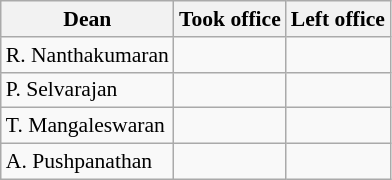<table class="wikitable floatright" border="1" style="text-align:center; font-size:90%">
<tr>
<th>Dean</th>
<th>Took office</th>
<th>Left office</th>
</tr>
<tr>
<td align=left>R. Nanthakumaran</td>
<td></td>
<td></td>
</tr>
<tr>
<td align=left>P. Selvarajan</td>
<td></td>
<td></td>
</tr>
<tr>
<td align=left>T. Mangaleswaran</td>
<td></td>
<td></td>
</tr>
<tr>
<td align=left>A. Pushpanathan</td>
<td></td>
<td></td>
</tr>
</table>
